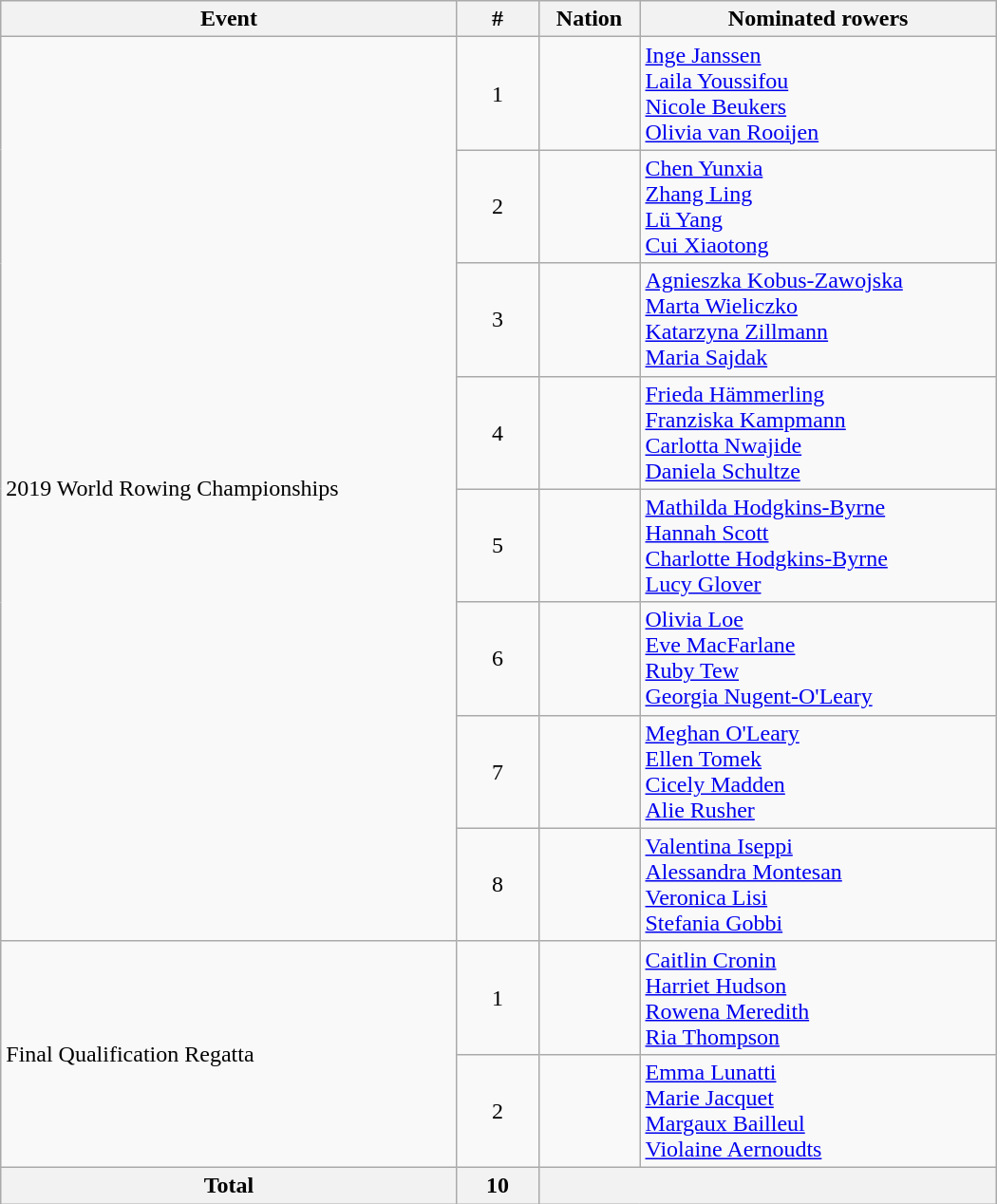<table class="wikitable"  style="width:700px; text-align:center;">
<tr>
<th>Event</th>
<th width=50>#</th>
<th>Nation</th>
<th>Nominated rowers</th>
</tr>
<tr>
<td rowspan=8 align=left>2019 World Rowing Championships</td>
<td>1</td>
<td align=left></td>
<td align=left><a href='#'>Inge Janssen</a><br><a href='#'>Laila Youssifou</a><br><a href='#'>Nicole Beukers</a><br><a href='#'>Olivia van Rooijen</a></td>
</tr>
<tr>
<td>2</td>
<td align=left></td>
<td align=left><a href='#'>Chen Yunxia</a><br><a href='#'>Zhang Ling</a><br><a href='#'>Lü Yang</a><br><a href='#'>Cui Xiaotong</a></td>
</tr>
<tr>
<td>3</td>
<td align=left></td>
<td align=left><a href='#'>Agnieszka Kobus-Zawojska</a><br><a href='#'>Marta Wieliczko</a><br><a href='#'>Katarzyna Zillmann</a><br><a href='#'>Maria Sajdak</a></td>
</tr>
<tr>
<td>4</td>
<td align=left></td>
<td align=left><a href='#'>Frieda Hämmerling</a><br><a href='#'>Franziska Kampmann</a><br><a href='#'>Carlotta Nwajide</a><br><a href='#'>Daniela Schultze</a></td>
</tr>
<tr>
<td>5</td>
<td align=left></td>
<td align=left><a href='#'>Mathilda Hodgkins-Byrne</a><br><a href='#'>Hannah Scott</a><br><a href='#'>Charlotte Hodgkins-Byrne</a><br><a href='#'>Lucy Glover</a></td>
</tr>
<tr>
<td>6</td>
<td align=left></td>
<td align=left><a href='#'>Olivia Loe</a><br><a href='#'>Eve MacFarlane</a><br><a href='#'>Ruby Tew</a><br><a href='#'>Georgia Nugent-O'Leary</a></td>
</tr>
<tr>
<td>7</td>
<td align=left></td>
<td align=left><a href='#'>Meghan O'Leary</a><br><a href='#'>Ellen Tomek</a><br><a href='#'>Cicely Madden</a><br><a href='#'>Alie Rusher</a></td>
</tr>
<tr>
<td>8</td>
<td align=left></td>
<td align=left><a href='#'>Valentina Iseppi</a><br><a href='#'>Alessandra Montesan</a><br><a href='#'>Veronica Lisi</a><br><a href='#'>Stefania Gobbi</a></td>
</tr>
<tr>
<td rowspan=2 align=left>Final Qualification Regatta</td>
<td>1</td>
<td align=left></td>
<td align=left><a href='#'>Caitlin Cronin</a><br><a href='#'>Harriet Hudson</a><br><a href='#'>Rowena Meredith</a><br><a href='#'>Ria Thompson</a></td>
</tr>
<tr>
<td>2</td>
<td align=left></td>
<td align=left><a href='#'>Emma Lunatti</a><br><a href='#'>Marie Jacquet</a><br><a href='#'>Margaux Bailleul</a><br><a href='#'>Violaine Aernoudts</a></td>
</tr>
<tr>
<th>Total</th>
<th>10</th>
<th colspan=2></th>
</tr>
</table>
